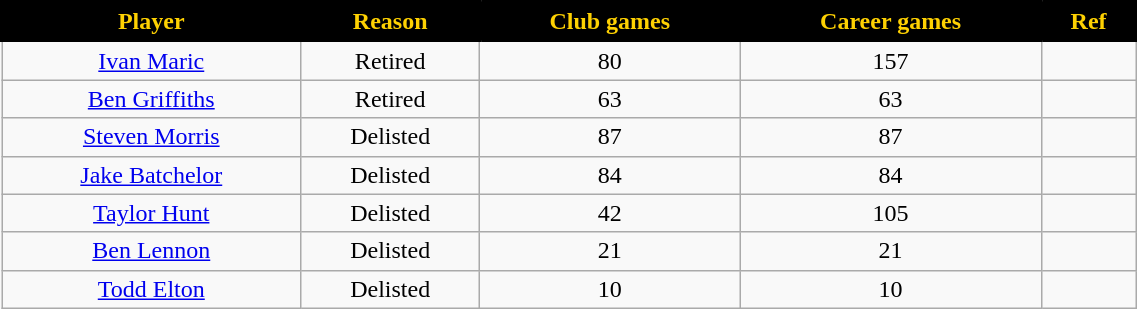<table class="wikitable" style="text-align:center; font-size:100%; width:60%;">
<tr>
<th style="background:black; color:#FED102; border: solid black 2px;">Player</th>
<th style="background:black; color:#FED102; border: solid black 2px;">Reason</th>
<th style="background:black; color:#FED102; border: solid black 2px;">Club games</th>
<th style="background:black; color:#FED102; border: solid black 2px;">Career games</th>
<th style="background:black; color:#FED102; border: solid black 2px;">Ref</th>
</tr>
<tr>
<td><a href='#'>Ivan Maric</a></td>
<td>Retired</td>
<td>80</td>
<td>157</td>
<td></td>
</tr>
<tr>
<td><a href='#'>Ben Griffiths</a></td>
<td>Retired</td>
<td>63</td>
<td>63</td>
<td></td>
</tr>
<tr>
<td><a href='#'>Steven Morris</a></td>
<td>Delisted</td>
<td>87</td>
<td>87</td>
<td></td>
</tr>
<tr>
<td><a href='#'>Jake Batchelor</a></td>
<td>Delisted</td>
<td>84</td>
<td>84</td>
<td></td>
</tr>
<tr>
<td><a href='#'>Taylor Hunt</a></td>
<td>Delisted</td>
<td>42</td>
<td>105</td>
<td></td>
</tr>
<tr>
<td><a href='#'>Ben Lennon</a></td>
<td>Delisted</td>
<td>21</td>
<td>21</td>
<td></td>
</tr>
<tr>
<td><a href='#'>Todd Elton</a></td>
<td>Delisted</td>
<td>10</td>
<td>10</td>
<td></td>
</tr>
</table>
